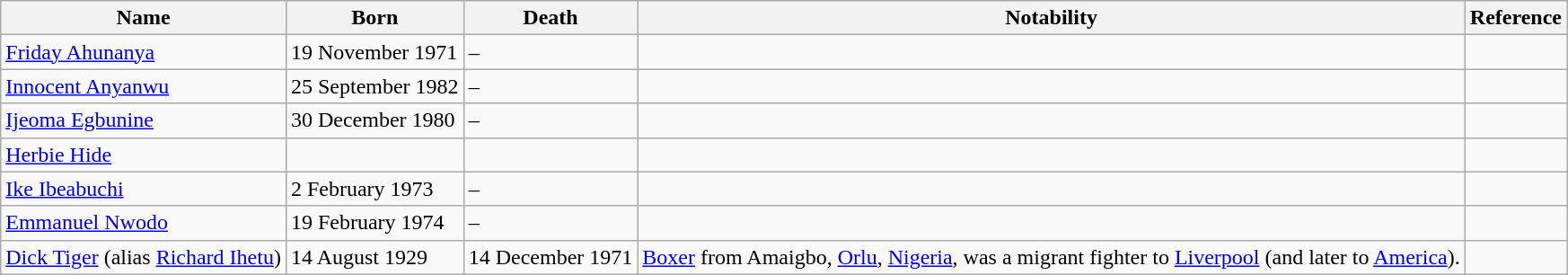<table class="wikitable sortable">
<tr>
<th>Name</th>
<th class="unsortable">Born</th>
<th class="unsortable">Death</th>
<th class="unsortable">Notability</th>
<th class="unsortable">Reference</th>
</tr>
<tr>
<td><a href='#'>Friday Ahunanya</a></td>
<td>19 November 1971</td>
<td>–</td>
<td></td>
<td></td>
</tr>
<tr>
<td><a href='#'>Innocent Anyanwu</a></td>
<td>25 September 1982</td>
<td>–</td>
<td></td>
<td></td>
</tr>
<tr>
<td><a href='#'>Ijeoma Egbunine</a></td>
<td>30 December 1980</td>
<td>–</td>
<td></td>
<td></td>
</tr>
<tr>
<td><a href='#'>Herbie Hide</a></td>
<td></td>
<td></td>
<td></td>
<td></td>
</tr>
<tr>
<td><a href='#'>Ike Ibeabuchi</a></td>
<td>2 February 1973</td>
<td>–</td>
<td></td>
<td></td>
</tr>
<tr>
<td><a href='#'>Emmanuel Nwodo</a></td>
<td>19 February 1974</td>
<td>–</td>
<td></td>
<td></td>
</tr>
<tr>
<td><a href='#'>Dick Tiger</a> (alias <a href='#'>Richard Ihetu</a>)</td>
<td>14 August 1929</td>
<td>14 December 1971</td>
<td><a href='#'>Boxer</a> from Amaigbo, <a href='#'>Orlu</a>, <a href='#'>Nigeria</a>, was a migrant fighter to <a href='#'>Liverpool</a> (and later to <a href='#'>America</a>).</td>
<td align=center></td>
</tr>
</table>
